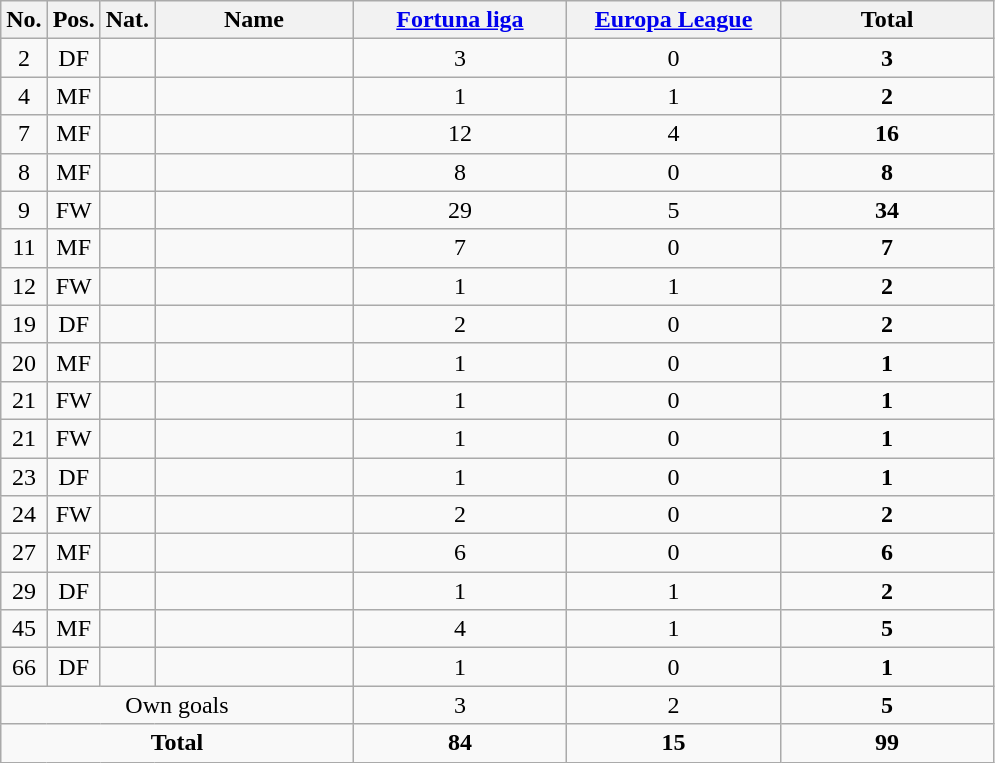<table class="wikitable sortable" style="text-align:center">
<tr>
<th rowspan="1" style="width:20px;">No.</th>
<th rowspan="1" style="width:20px;">Pos.</th>
<th rowspan="1" style="width:20px;">Nat.</th>
<th rowspan="1" style="width:125px;">Name</th>
<th style="width:135px;"><a href='#'>Fortuna liga</a></th>
<th style="width:135px;"><a href='#'>Europa League</a></th>
<th style="width:135px;"><strong>Total</strong></th>
</tr>
<tr>
<td>2</td>
<td>DF</td>
<td></td>
<td align=left></td>
<td>3</td>
<td>0</td>
<td><strong>3</strong></td>
</tr>
<tr>
<td>4</td>
<td>MF</td>
<td></td>
<td align=left></td>
<td>1</td>
<td>1</td>
<td><strong>2</strong></td>
</tr>
<tr>
<td>7</td>
<td>MF</td>
<td></td>
<td align=left></td>
<td>12</td>
<td>4</td>
<td><strong>16</strong></td>
</tr>
<tr>
<td>8</td>
<td>MF</td>
<td></td>
<td align=left></td>
<td>8</td>
<td>0</td>
<td><strong>8</strong></td>
</tr>
<tr>
<td>9</td>
<td>FW</td>
<td></td>
<td align=left></td>
<td>29</td>
<td>5</td>
<td><strong>34</strong></td>
</tr>
<tr>
<td>11</td>
<td>MF</td>
<td></td>
<td align=left></td>
<td>7</td>
<td>0</td>
<td><strong>7</strong></td>
</tr>
<tr>
<td>12</td>
<td>FW</td>
<td></td>
<td align=left></td>
<td>1</td>
<td>1</td>
<td><strong>2</strong></td>
</tr>
<tr>
<td>19</td>
<td>DF</td>
<td></td>
<td align=left></td>
<td>2</td>
<td>0</td>
<td><strong>2</strong></td>
</tr>
<tr>
<td>20</td>
<td>MF</td>
<td></td>
<td align=left></td>
<td>1</td>
<td>0</td>
<td><strong>1</strong></td>
</tr>
<tr>
<td>21</td>
<td>FW</td>
<td></td>
<td align=left></td>
<td>1</td>
<td>0</td>
<td><strong>1</strong></td>
</tr>
<tr>
<td>21</td>
<td>FW</td>
<td></td>
<td align=left></td>
<td>1</td>
<td>0</td>
<td><strong>1</strong></td>
</tr>
<tr>
<td>23</td>
<td>DF</td>
<td></td>
<td align=left></td>
<td>1</td>
<td>0</td>
<td><strong>1</strong></td>
</tr>
<tr>
<td>24</td>
<td>FW</td>
<td></td>
<td align=left></td>
<td>2</td>
<td>0</td>
<td><strong>2</strong></td>
</tr>
<tr>
<td>27</td>
<td>MF</td>
<td></td>
<td align=left></td>
<td>6</td>
<td>0</td>
<td><strong>6</strong></td>
</tr>
<tr>
<td>29</td>
<td>DF</td>
<td></td>
<td align=left></td>
<td>1</td>
<td>1</td>
<td><strong>2</strong></td>
</tr>
<tr>
<td>45</td>
<td>MF</td>
<td></td>
<td align=left></td>
<td>4</td>
<td>1</td>
<td><strong>5</strong></td>
</tr>
<tr>
<td>66</td>
<td>DF</td>
<td></td>
<td align=left></td>
<td>1</td>
<td>0</td>
<td><strong>1</strong></td>
</tr>
<tr>
<td colspan="4">Own goals</td>
<td>3</td>
<td>2</td>
<td><strong>5</strong></td>
</tr>
<tr>
<td colspan="4"><strong>Total</strong></td>
<td><strong>84</strong></td>
<td><strong>15</strong></td>
<td><strong>99</strong></td>
</tr>
</table>
